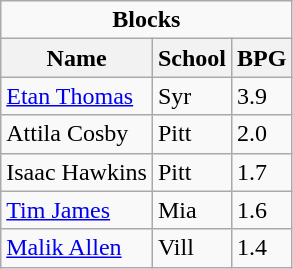<table class="wikitable">
<tr>
<td colspan=3 style="text-align:center;"><strong>Blocks</strong></td>
</tr>
<tr>
<th>Name</th>
<th>School</th>
<th>BPG</th>
</tr>
<tr>
<td><a href='#'>Etan Thomas</a></td>
<td>Syr</td>
<td>3.9</td>
</tr>
<tr>
<td>Attila Cosby</td>
<td>Pitt</td>
<td>2.0</td>
</tr>
<tr>
<td>Isaac Hawkins</td>
<td>Pitt</td>
<td>1.7</td>
</tr>
<tr>
<td><a href='#'>Tim James</a></td>
<td>Mia</td>
<td>1.6</td>
</tr>
<tr>
<td><a href='#'>Malik Allen</a></td>
<td>Vill</td>
<td>1.4</td>
</tr>
</table>
